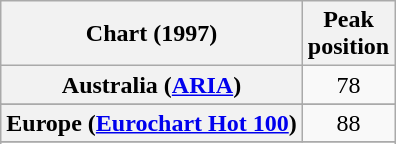<table class="wikitable sortable plainrowheaders">
<tr>
<th>Chart (1997)</th>
<th>Peak<br>position</th>
</tr>
<tr>
<th scope="row">Australia (<a href='#'>ARIA</a>)</th>
<td align="center">78</td>
</tr>
<tr>
</tr>
<tr>
</tr>
<tr>
<th scope="row">Europe (<a href='#'>Eurochart Hot 100</a>)</th>
<td align="center">88</td>
</tr>
<tr>
</tr>
<tr>
</tr>
<tr>
</tr>
<tr>
</tr>
<tr>
</tr>
<tr>
</tr>
<tr>
</tr>
</table>
